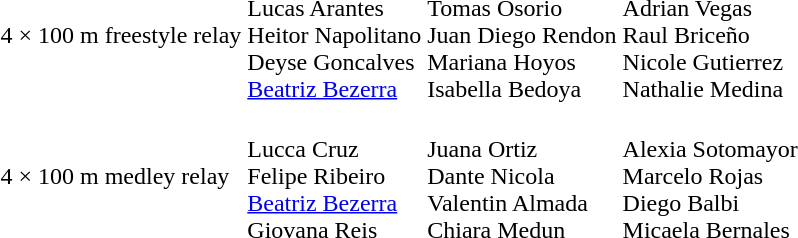<table>
<tr>
<td>4 × 100 m freestyle relay</td>
<td nowrap><br>Lucas Arantes<br>Heitor Napolitano<br>Deyse Goncalves<br><a href='#'>Beatriz Bezerra</a></td>
<td nowrap><br>Tomas Osorio<br>Juan Diego Rendon<br>Mariana Hoyos<br>Isabella Bedoya</td>
<td><br>Adrian Vegas<br>Raul Briceño<br>Nicole Gutierrez<br>Nathalie Medina</td>
</tr>
<tr>
<td>4 × 100 m medley relay</td>
<td><br>Lucca Cruz<br>Felipe Ribeiro<br><a href='#'>Beatriz Bezerra</a><br>Giovana Reis</td>
<td><br>Juana Ortiz<br>Dante Nicola<br>Valentin Almada<br>Chiara Medun</td>
<td nowrap><br>Alexia Sotomayor<br>Marcelo Rojas<br>Diego Balbi<br>Micaela Bernales</td>
</tr>
</table>
